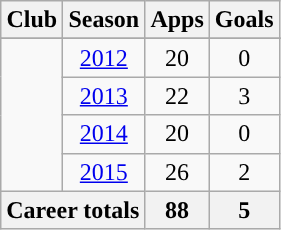<table class="wikitable" style="text-align: center;">
<tr>
<th>Club</th>
<th>Season</th>
<th>Apps</th>
<th>Goals</th>
</tr>
<tr>
</tr>
<tr>
<td rowspan="4" !!><a href='#'></a></td>
<td><a href='#'>2012</a></td>
<td>20</td>
<td>0</td>
</tr>
<tr>
<td><a href='#'>2013</a></td>
<td>22</td>
<td>3</td>
</tr>
<tr>
<td><a href='#'>2014</a></td>
<td>20</td>
<td>0</td>
</tr>
<tr>
<td><a href='#'>2015</a></td>
<td>26</td>
<td>2</td>
</tr>
<tr>
<th colspan="2">Career totals</th>
<th>88</th>
<th>5</th>
</tr>
</table>
